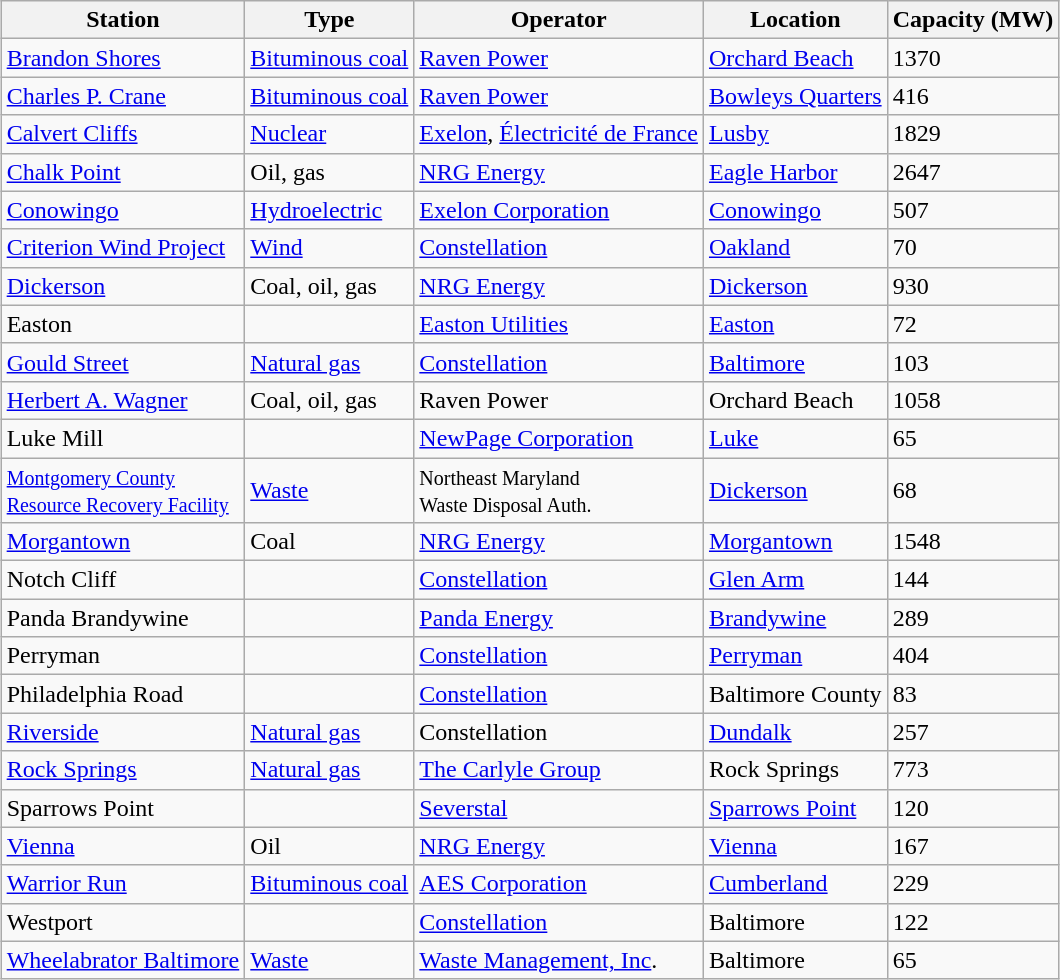<table class="wikitable sortable" style="margin: 1em auto 1em auto">
<tr>
<th>Station</th>
<th>Type</th>
<th>Operator</th>
<th>Location</th>
<th>Capacity (MW)</th>
</tr>
<tr>
<td><a href='#'>Brandon Shores</a></td>
<td><a href='#'>Bituminous coal</a></td>
<td><a href='#'>Raven Power</a></td>
<td><a href='#'>Orchard Beach</a></td>
<td>1370</td>
</tr>
<tr>
<td><a href='#'>Charles P. Crane</a></td>
<td><a href='#'>Bituminous coal</a></td>
<td><a href='#'>Raven Power</a></td>
<td><a href='#'>Bowleys Quarters</a></td>
<td>416</td>
</tr>
<tr>
<td><a href='#'>Calvert Cliffs</a></td>
<td><a href='#'>Nuclear</a></td>
<td><a href='#'>Exelon</a>, <a href='#'>Électricité de France</a></td>
<td><a href='#'>Lusby</a></td>
<td>1829</td>
</tr>
<tr>
<td><a href='#'>Chalk Point</a></td>
<td>Oil, gas</td>
<td><a href='#'>NRG Energy</a></td>
<td><a href='#'>Eagle Harbor</a></td>
<td>2647</td>
</tr>
<tr>
<td><a href='#'>Conowingo</a></td>
<td><a href='#'>Hydroelectric</a></td>
<td><a href='#'>Exelon Corporation</a></td>
<td><a href='#'>Conowingo</a></td>
<td>507</td>
</tr>
<tr>
<td><a href='#'>Criterion Wind Project</a></td>
<td><a href='#'>Wind</a></td>
<td><a href='#'>Constellation</a></td>
<td><a href='#'>Oakland</a></td>
<td>70</td>
</tr>
<tr>
<td><a href='#'>Dickerson</a></td>
<td>Coal, oil, gas</td>
<td><a href='#'>NRG Energy</a></td>
<td><a href='#'>Dickerson</a></td>
<td>930</td>
</tr>
<tr>
<td>Easton</td>
<td></td>
<td><a href='#'>Easton Utilities</a></td>
<td><a href='#'>Easton</a></td>
<td>72</td>
</tr>
<tr>
<td><a href='#'>Gould Street</a></td>
<td><a href='#'>Natural gas</a></td>
<td><a href='#'>Constellation</a></td>
<td><a href='#'>Baltimore</a></td>
<td>103</td>
</tr>
<tr>
<td><a href='#'>Herbert A. Wagner</a></td>
<td>Coal, oil, gas</td>
<td>Raven Power</td>
<td>Orchard Beach</td>
<td>1058</td>
</tr>
<tr>
<td>Luke Mill</td>
<td></td>
<td><a href='#'>NewPage Corporation</a></td>
<td><a href='#'>Luke</a></td>
<td>65</td>
</tr>
<tr>
<td><small><a href='#'>Montgomery County<br>Resource Recovery Facility</a></small></td>
<td><a href='#'>Waste</a></td>
<td><small>Northeast Maryland<br>Waste Disposal Auth.</small></td>
<td><a href='#'>Dickerson</a></td>
<td>68</td>
</tr>
<tr>
<td><a href='#'>Morgantown</a></td>
<td>Coal</td>
<td><a href='#'>NRG Energy</a></td>
<td><a href='#'>Morgantown</a></td>
<td>1548</td>
</tr>
<tr>
<td>Notch Cliff</td>
<td></td>
<td><a href='#'>Constellation</a></td>
<td><a href='#'>Glen Arm</a></td>
<td>144</td>
</tr>
<tr>
<td>Panda Brandywine</td>
<td></td>
<td><a href='#'>Panda Energy</a></td>
<td><a href='#'>Brandywine</a></td>
<td>289</td>
</tr>
<tr>
<td>Perryman</td>
<td></td>
<td><a href='#'>Constellation</a></td>
<td><a href='#'>Perryman</a></td>
<td>404</td>
</tr>
<tr>
<td>Philadelphia Road</td>
<td></td>
<td><a href='#'>Constellation</a></td>
<td>Baltimore County</td>
<td>83</td>
</tr>
<tr>
<td><a href='#'>Riverside</a></td>
<td><a href='#'>Natural gas</a></td>
<td Constellation (An Exelon Company)>Constellation</td>
<td><a href='#'>Dundalk</a></td>
<td>257</td>
</tr>
<tr>
<td><a href='#'>Rock Springs</a></td>
<td><a href='#'>Natural gas</a></td>
<td><a href='#'>The Carlyle Group</a></td>
<td>Rock Springs</td>
<td>773</td>
</tr>
<tr>
<td>Sparrows Point</td>
<td></td>
<td><a href='#'>Severstal</a></td>
<td><a href='#'>Sparrows Point</a></td>
<td>120</td>
</tr>
<tr>
<td><a href='#'>Vienna</a></td>
<td>Oil</td>
<td><a href='#'>NRG Energy</a></td>
<td><a href='#'>Vienna</a></td>
<td>167</td>
</tr>
<tr>
<td><a href='#'>Warrior Run</a></td>
<td><a href='#'>Bituminous coal</a></td>
<td><a href='#'>AES Corporation</a></td>
<td><a href='#'>Cumberland</a></td>
<td>229</td>
</tr>
<tr>
<td>Westport</td>
<td></td>
<td><a href='#'>Constellation</a></td>
<td>Baltimore</td>
<td>122</td>
</tr>
<tr>
<td><a href='#'>Wheelabrator Baltimore</a></td>
<td><a href='#'>Waste</a></td>
<td><a href='#'>Waste Management, Inc</a>.</td>
<td>Baltimore</td>
<td>65</td>
</tr>
</table>
